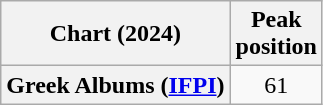<table class="wikitable sortable plainrowheaders">
<tr>
<th scope="col">Chart (2024)</th>
<th scope="col">Peak<br> position</th>
</tr>
<tr>
<th scope="row">Greek Albums (<a href='#'>IFPI</a>)</th>
<td align="center">61</td>
</tr>
</table>
